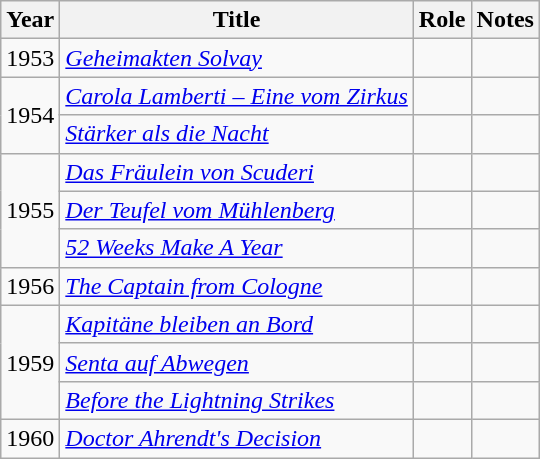<table class="wikitable sortable">
<tr>
<th>Year</th>
<th>Title</th>
<th>Role</th>
<th class="unsortable">Notes</th>
</tr>
<tr>
<td>1953</td>
<td><em><a href='#'>Geheimakten Solvay</a></em></td>
<td></td>
<td></td>
</tr>
<tr>
<td rowspan=2>1954</td>
<td><em><a href='#'>Carola Lamberti – Eine vom Zirkus</a></em></td>
<td></td>
<td></td>
</tr>
<tr>
<td><em><a href='#'>Stärker als die Nacht</a></em></td>
<td></td>
<td></td>
</tr>
<tr>
<td rowspan=3>1955</td>
<td><em><a href='#'>Das Fräulein von Scuderi</a></em></td>
<td></td>
<td></td>
</tr>
<tr>
<td><em><a href='#'>Der Teufel vom Mühlenberg</a></em></td>
<td></td>
<td></td>
</tr>
<tr>
<td><em><a href='#'>52 Weeks Make A Year</a></em></td>
<td></td>
<td></td>
</tr>
<tr>
<td>1956</td>
<td><em><a href='#'>The Captain from Cologne</a></em></td>
<td></td>
<td></td>
</tr>
<tr>
<td rowspan=3>1959</td>
<td><em><a href='#'>Kapitäne bleiben an Bord</a></em></td>
<td></td>
<td></td>
</tr>
<tr>
<td><em><a href='#'>Senta auf Abwegen</a></em></td>
<td></td>
<td></td>
</tr>
<tr>
<td><em><a href='#'>Before the Lightning Strikes</a></em></td>
<td></td>
<td></td>
</tr>
<tr>
<td>1960</td>
<td><em><a href='#'>Doctor Ahrendt's Decision</a></em></td>
<td></td>
<td></td>
</tr>
</table>
